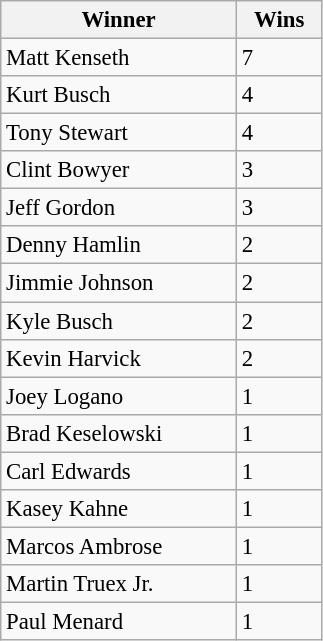<table class="wikitable" style="font-size:95%">
<tr>
<th style="width:150px;">Winner</th>
<th style="width:50px;">Wins</th>
</tr>
<tr>
<td>Matt Kenseth</td>
<td>7</td>
</tr>
<tr>
<td>Kurt Busch</td>
<td>4</td>
</tr>
<tr>
<td>Tony Stewart</td>
<td>4</td>
</tr>
<tr>
<td>Clint Bowyer</td>
<td>3</td>
</tr>
<tr>
<td>Jeff Gordon</td>
<td>3</td>
</tr>
<tr>
<td>Denny Hamlin</td>
<td>2</td>
</tr>
<tr>
<td>Jimmie Johnson</td>
<td>2</td>
</tr>
<tr>
<td>Kyle Busch</td>
<td>2</td>
</tr>
<tr>
<td>Kevin Harvick</td>
<td>2</td>
</tr>
<tr>
<td>Joey Logano</td>
<td>1</td>
</tr>
<tr>
<td>Brad Keselowski</td>
<td>1</td>
</tr>
<tr>
<td>Carl Edwards</td>
<td>1</td>
</tr>
<tr>
<td>Kasey Kahne</td>
<td>1</td>
</tr>
<tr>
<td>Marcos Ambrose</td>
<td>1</td>
</tr>
<tr>
<td>Martin Truex Jr.</td>
<td>1</td>
</tr>
<tr>
<td>Paul Menard</td>
<td>1</td>
</tr>
</table>
